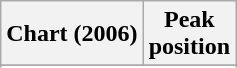<table class="wikitable plainrowheaders sortable" style="text-align:center;">
<tr>
<th>Chart (2006)</th>
<th>Peak<br>position</th>
</tr>
<tr>
</tr>
<tr>
</tr>
<tr>
</tr>
</table>
